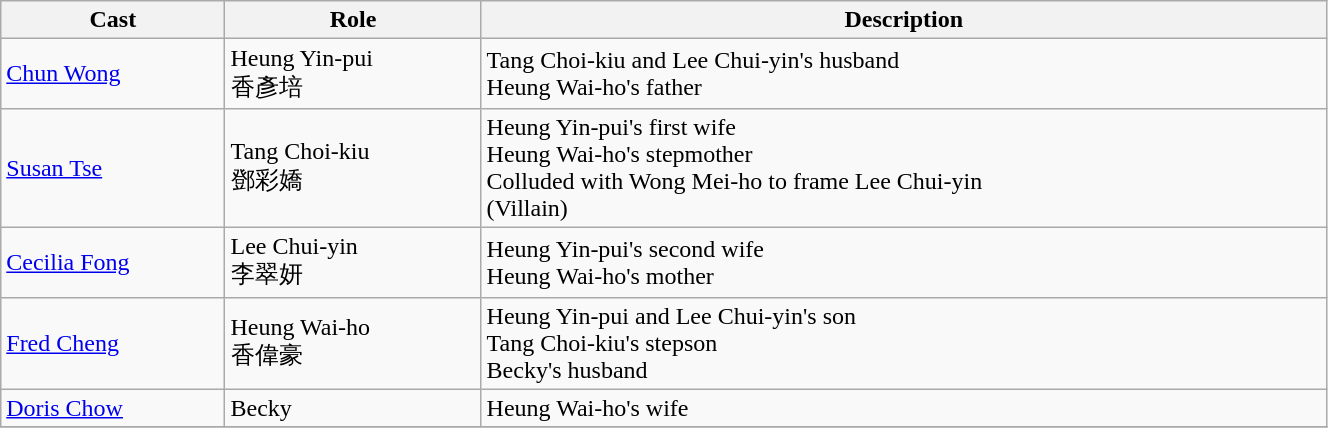<table class="wikitable" width="70%">
<tr>
<th>Cast</th>
<th>Role</th>
<th>Description</th>
</tr>
<tr>
<td><a href='#'>Chun Wong</a></td>
<td>Heung Yin-pui<br>香彥培</td>
<td>Tang Choi-kiu and Lee Chui-yin's husband<br>Heung Wai-ho's father</td>
</tr>
<tr>
<td><a href='#'>Susan Tse</a></td>
<td>Tang Choi-kiu<br>鄧彩嬌</td>
<td>Heung Yin-pui's first wife<br>Heung Wai-ho's stepmother<br>Colluded with Wong Mei-ho to frame Lee Chui-yin<br>(Villain)</td>
</tr>
<tr>
<td><a href='#'>Cecilia Fong</a></td>
<td>Lee Chui-yin<br>李翠妍</td>
<td>Heung Yin-pui's second wife<br>Heung Wai-ho's mother</td>
</tr>
<tr>
<td><a href='#'>Fred Cheng</a></td>
<td>Heung Wai-ho<br>香偉豪</td>
<td>Heung Yin-pui and Lee Chui-yin's son<br>Tang Choi-kiu's stepson<br>Becky's husband</td>
</tr>
<tr>
<td><a href='#'>Doris Chow</a></td>
<td>Becky</td>
<td>Heung Wai-ho's wife</td>
</tr>
<tr>
</tr>
</table>
